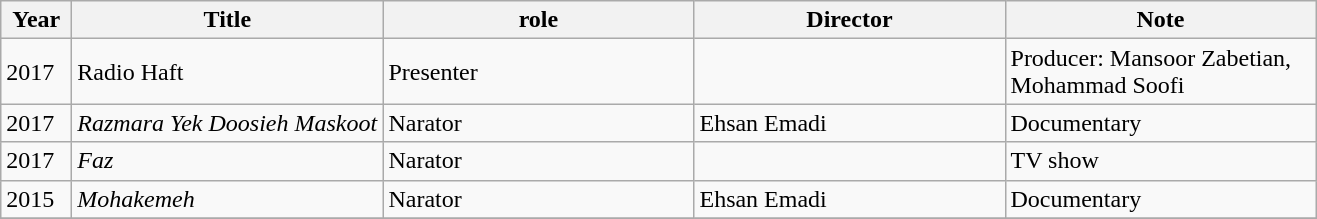<table class="wikitable">
<tr>
<th rowspan="1" style="width:40px;">Year</th>
<th rowspan="1" style="width:200px;">Title</th>
<th rowspan="1" style="width:200px;">role</th>
<th rowspan="1" style="width:200px;">Director</th>
<th rowspan="1" style="width:200px;">Note</th>
</tr>
<tr>
<td>2017</td>
<td>Radio Haft</td>
<td>Presenter</td>
<td></td>
<td>Producer: Mansoor Zabetian, Mohammad Soofi</td>
</tr>
<tr>
<td>2017</td>
<td><em>Razmara Yek Doosieh Maskoot</em></td>
<td>Narator</td>
<td>Ehsan Emadi</td>
<td>Documentary</td>
</tr>
<tr>
<td>2017</td>
<td><em>Faz</em></td>
<td>Narator</td>
<td></td>
<td>TV show</td>
</tr>
<tr>
<td>2015</td>
<td><em>Mohakemeh</em></td>
<td>Narator</td>
<td>Ehsan Emadi</td>
<td>Documentary</td>
</tr>
<tr>
</tr>
</table>
